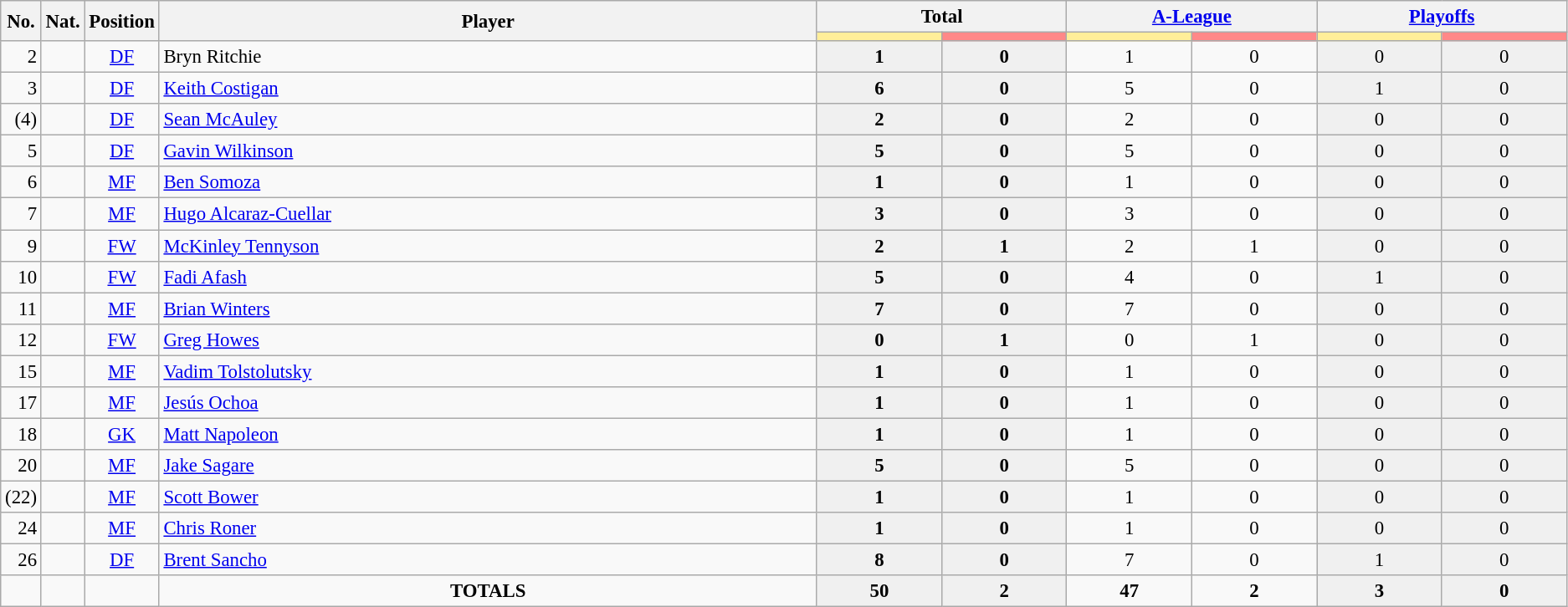<table class="wikitable" style="font-size:95%; text-align:center;">
<tr>
<th rowspan="2" width="1%">No.</th>
<th rowspan="2" width="1%">Nat.</th>
<th rowspan="2" width="1%">Position</th>
<th rowspan="2" width="42%">Player</th>
<th colspan="2">Total</th>
<th colspan="2"><a href='#'>A-League</a></th>
<th colspan="2"><a href='#'>Playoffs</a></th>
</tr>
<tr>
<th width=60 style="background: #FFEE99"></th>
<th width=60 style="background: #FF8888"></th>
<th width=60 style="background: #FFEE99"></th>
<th width=60 style="background: #FF8888"></th>
<th width=60 style="background: #FFEE99"></th>
<th width=60 style="background: #FF8888"></th>
</tr>
<tr>
<td style="text-align: right;">2</td>
<td></td>
<td><a href='#'>DF</a></td>
<td style="text-align: left;">Bryn Ritchie</td>
<td style="background: #F0F0F0;"><strong>1</strong></td>
<td style="background: #F0F0F0;"><strong>0</strong></td>
<td>1</td>
<td>0</td>
<td style="background: #F0F0F0;">0</td>
<td style="background: #F0F0F0;">0</td>
</tr>
<tr>
<td style="text-align: right;">3</td>
<td></td>
<td><a href='#'>DF</a></td>
<td style="text-align: left;"><a href='#'>Keith Costigan</a></td>
<td style="background: #F0F0F0;"><strong>6</strong></td>
<td style="background: #F0F0F0;"><strong>0</strong></td>
<td>5</td>
<td>0</td>
<td style="background: #F0F0F0;">1</td>
<td style="background: #F0F0F0;">0</td>
</tr>
<tr>
<td style="text-align: right;">(4)</td>
<td></td>
<td><a href='#'>DF</a></td>
<td style="text-align: left;"><a href='#'>Sean McAuley</a></td>
<td style="background: #F0F0F0;"><strong>2</strong></td>
<td style="background: #F0F0F0;"><strong>0</strong></td>
<td>2</td>
<td>0</td>
<td style="background: #F0F0F0;">0</td>
<td style="background: #F0F0F0;">0</td>
</tr>
<tr>
<td style="text-align: right;">5</td>
<td></td>
<td><a href='#'>DF</a></td>
<td style="text-align: left;"><a href='#'>Gavin Wilkinson</a></td>
<td style="background: #F0F0F0;"><strong>5</strong></td>
<td style="background: #F0F0F0;"><strong>0</strong></td>
<td>5</td>
<td>0</td>
<td style="background: #F0F0F0;">0</td>
<td style="background: #F0F0F0;">0</td>
</tr>
<tr>
<td style="text-align: right;">6</td>
<td></td>
<td><a href='#'>MF</a></td>
<td style="text-align: left;"><a href='#'>Ben Somoza</a></td>
<td style="background: #F0F0F0;"><strong>1</strong></td>
<td style="background: #F0F0F0;"><strong>0</strong></td>
<td>1</td>
<td>0</td>
<td style="background: #F0F0F0;">0</td>
<td style="background: #F0F0F0;">0</td>
</tr>
<tr>
<td style="text-align: right;">7</td>
<td></td>
<td><a href='#'>MF</a></td>
<td style="text-align: left;"><a href='#'>Hugo Alcaraz-Cuellar</a></td>
<td style="background: #F0F0F0;"><strong>3</strong></td>
<td style="background: #F0F0F0;"><strong>0</strong></td>
<td>3</td>
<td>0</td>
<td style="background: #F0F0F0;">0</td>
<td style="background: #F0F0F0;">0</td>
</tr>
<tr>
<td style="text-align: right;">9</td>
<td></td>
<td><a href='#'>FW</a></td>
<td style="text-align: left;"><a href='#'>McKinley Tennyson</a></td>
<td style="background: #F0F0F0;"><strong>2</strong></td>
<td style="background: #F0F0F0;"><strong>1</strong></td>
<td>2</td>
<td>1</td>
<td style="background: #F0F0F0;">0</td>
<td style="background: #F0F0F0;">0</td>
</tr>
<tr>
<td style="text-align: right;">10</td>
<td></td>
<td><a href='#'>FW</a></td>
<td style="text-align: left;"><a href='#'>Fadi Afash</a></td>
<td style="background: #F0F0F0;"><strong>5</strong></td>
<td style="background: #F0F0F0;"><strong>0</strong></td>
<td>4</td>
<td>0</td>
<td style="background: #F0F0F0;">1</td>
<td style="background: #F0F0F0;">0</td>
</tr>
<tr>
<td style="text-align: right;">11</td>
<td></td>
<td><a href='#'>MF</a></td>
<td style="text-align: left;"><a href='#'>Brian Winters</a></td>
<td style="background: #F0F0F0;"><strong>7</strong></td>
<td style="background: #F0F0F0;"><strong>0</strong></td>
<td>7</td>
<td>0</td>
<td style="background: #F0F0F0;">0</td>
<td style="background: #F0F0F0;">0</td>
</tr>
<tr>
<td style="text-align: right;">12</td>
<td></td>
<td><a href='#'>FW</a></td>
<td style="text-align: left;"><a href='#'>Greg Howes</a></td>
<td style="background: #F0F0F0;"><strong>0</strong></td>
<td style="background: #F0F0F0;"><strong>1</strong></td>
<td>0</td>
<td>1</td>
<td style="background: #F0F0F0;">0</td>
<td style="background: #F0F0F0;">0</td>
</tr>
<tr>
<td style="text-align: right;">15</td>
<td></td>
<td><a href='#'>MF</a></td>
<td style="text-align: left;"><a href='#'>Vadim Tolstolutsky</a></td>
<td style="background: #F0F0F0;"><strong>1</strong></td>
<td style="background: #F0F0F0;"><strong>0</strong></td>
<td>1</td>
<td>0</td>
<td style="background: #F0F0F0;">0</td>
<td style="background: #F0F0F0;">0</td>
</tr>
<tr>
<td style="text-align: right;">17</td>
<td></td>
<td><a href='#'>MF</a></td>
<td style="text-align: left;"><a href='#'>Jesús Ochoa</a></td>
<td style="background: #F0F0F0;"><strong>1</strong></td>
<td style="background: #F0F0F0;"><strong>0</strong></td>
<td>1</td>
<td>0</td>
<td style="background: #F0F0F0;">0</td>
<td style="background: #F0F0F0;">0</td>
</tr>
<tr>
<td style="text-align: right;">18</td>
<td></td>
<td><a href='#'>GK</a></td>
<td style="text-align: left;"><a href='#'>Matt Napoleon</a></td>
<td style="background: #F0F0F0;"><strong>1</strong></td>
<td style="background: #F0F0F0;"><strong>0</strong></td>
<td>1</td>
<td>0</td>
<td style="background: #F0F0F0;">0</td>
<td style="background: #F0F0F0;">0</td>
</tr>
<tr>
<td style="text-align: right;">20</td>
<td></td>
<td><a href='#'>MF</a></td>
<td style="text-align: left;"><a href='#'>Jake Sagare</a></td>
<td style="background: #F0F0F0;"><strong>5</strong></td>
<td style="background: #F0F0F0;"><strong>0</strong></td>
<td>5</td>
<td>0</td>
<td style="background: #F0F0F0;">0</td>
<td style="background: #F0F0F0;">0</td>
</tr>
<tr>
<td style="text-align: right;">(22)</td>
<td></td>
<td><a href='#'>MF</a></td>
<td style="text-align: left;"><a href='#'>Scott Bower</a></td>
<td style="background: #F0F0F0;"><strong>1</strong></td>
<td style="background: #F0F0F0;"><strong>0</strong></td>
<td>1</td>
<td>0</td>
<td style="background: #F0F0F0;">0</td>
<td style="background: #F0F0F0;">0</td>
</tr>
<tr>
<td style="text-align: right;">24</td>
<td></td>
<td><a href='#'>MF</a></td>
<td style="text-align: left;"><a href='#'>Chris Roner</a></td>
<td style="background: #F0F0F0;"><strong>1</strong></td>
<td style="background: #F0F0F0;"><strong>0</strong></td>
<td>1</td>
<td>0</td>
<td style="background: #F0F0F0;">0</td>
<td style="background: #F0F0F0;">0</td>
</tr>
<tr>
<td style="text-align: right;">26</td>
<td></td>
<td><a href='#'>DF</a></td>
<td style="text-align: left;"><a href='#'>Brent Sancho</a></td>
<td style="background: #F0F0F0;"><strong>8</strong></td>
<td style="background: #F0F0F0;"><strong>0</strong></td>
<td>7</td>
<td>0</td>
<td style="background: #F0F0F0;">1</td>
<td style="background: #F0F0F0;">0</td>
</tr>
<tr>
<td></td>
<td></td>
<td></td>
<td><strong>TOTALS</strong></td>
<td style="background: #F0F0F0;"><strong>50</strong></td>
<td style="background: #F0F0F0;"><strong>2</strong></td>
<td><strong>47</strong></td>
<td><strong>2</strong></td>
<td style="background: #F0F0F0;"><strong>3</strong></td>
<td style="background: #F0F0F0;"><strong>0</strong></td>
</tr>
</table>
